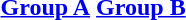<table>
<tr valign=top>
<th align="center"><a href='#'>Group A</a></th>
<th align="center"><a href='#'>Group B</a></th>
</tr>
<tr valign=top>
<td align="left"></td>
<td align="left"></td>
</tr>
</table>
